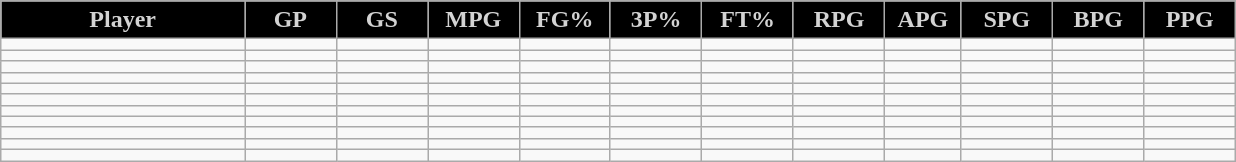<table class="wikitable sortable" style="text-align:center;">
<tr>
<th style="background:#000000;color:#D3D3D3;" width="16%">Player</th>
<th style="background:#000000;color:#D3D3D3;" width="6%">GP</th>
<th style="background:#000000;color:#D3D3D3;" width="6%">GS</th>
<th style="background:#000000;color:#D3D3D3;" width="6%">MPG</th>
<th style="background:#000000;color:#D3D3D3;" width="6%">FG%</th>
<th style="background:#000000;color:#D3D3D3;" width="6%">3P%</th>
<th style="background:#000000;color:#D3D3D3;" width="6%">FT%</th>
<th style="background:#000000;color:#D3D3D3;" width="6%">RPG</th>
<th style="background:#000000;color:#D3D3D3;" width="5%">APG</th>
<th style="background:#000000;color:#D3D3D3;" width="6%">SPG</th>
<th style="background:#000000;color:#D3D3D3;" width="6%">BPG</th>
<th style="background:#000000;color:#D3D3D3;" width="6%">PPG</th>
</tr>
<tr>
<td></td>
<td></td>
<td></td>
<td></td>
<td></td>
<td></td>
<td></td>
<td></td>
<td></td>
<td></td>
<td></td>
<td></td>
</tr>
<tr>
<td></td>
<td></td>
<td></td>
<td></td>
<td></td>
<td></td>
<td></td>
<td></td>
<td></td>
<td></td>
<td></td>
<td></td>
</tr>
<tr>
<td></td>
<td></td>
<td></td>
<td></td>
<td></td>
<td></td>
<td></td>
<td></td>
<td></td>
<td></td>
<td></td>
<td></td>
</tr>
<tr>
<td></td>
<td></td>
<td></td>
<td></td>
<td></td>
<td></td>
<td></td>
<td></td>
<td></td>
<td></td>
<td></td>
<td></td>
</tr>
<tr>
<td></td>
<td></td>
<td></td>
<td></td>
<td></td>
<td></td>
<td></td>
<td></td>
<td></td>
<td></td>
<td></td>
<td></td>
</tr>
<tr>
<td></td>
<td></td>
<td></td>
<td></td>
<td></td>
<td></td>
<td></td>
<td></td>
<td></td>
<td></td>
<td></td>
<td></td>
</tr>
<tr>
<td></td>
<td></td>
<td></td>
<td></td>
<td></td>
<td></td>
<td></td>
<td></td>
<td></td>
<td></td>
<td></td>
<td></td>
</tr>
<tr>
<td></td>
<td></td>
<td></td>
<td></td>
<td></td>
<td></td>
<td></td>
<td></td>
<td></td>
<td></td>
<td></td>
<td></td>
</tr>
<tr>
<td></td>
<td></td>
<td></td>
<td></td>
<td></td>
<td></td>
<td></td>
<td></td>
<td></td>
<td></td>
<td></td>
<td></td>
</tr>
<tr>
<td></td>
<td></td>
<td></td>
<td></td>
<td></td>
<td></td>
<td></td>
<td></td>
<td></td>
<td></td>
<td></td>
<td></td>
</tr>
<tr>
<td></td>
<td></td>
<td></td>
<td></td>
<td></td>
<td></td>
<td></td>
<td></td>
<td></td>
<td></td>
<td></td>
<td></td>
</tr>
</table>
